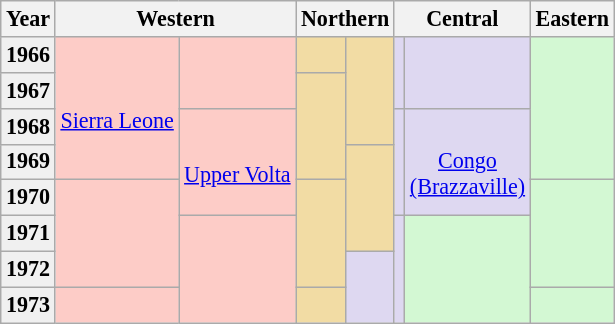<table class="wikitable" style="font-size:92%;">
<tr>
<th>Year</th>
<th colspan='2'>Western</th>
<th colspan='2'>Northern</th>
<th colspan='2'>Central</th>
<th>Eastern</th>
</tr>
<tr align="center">
<td style="background: #f0f0f0"><strong>1966</strong></td>
<td style="background: #fdccc7" rowspan='4'><br><a href='#'>Sierra Leone</a></td>
<td style="background: #fdccc7" rowspan='2'></td>
<td style="background: #f2dca4" rowspan='1'></td>
<td style="background: #f2dca4" rowspan='3'></td>
<td style="background: #ded8f1" rowspan='2'></td>
<td style="background: #ded8f1" rowspan='2'></td>
<td style="background: #d3f8d3" rowspan='4'></td>
</tr>
<tr align="center">
<td style="background: #f0f0f0"><strong>1967</strong></td>
<td style="background: #f2dca4" rowspan='3'></td>
</tr>
<tr align="center">
<td style="background: #f0f0f0"><strong>1968</strong></td>
<td style="background: #fdccc7" rowspan='3'><br><a href='#'>Upper Volta</a></td>
<td style="background: #ded8f1" rowspan='3'></td>
<td style="background: #ded8f1" rowspan='3'><br><a href='#'>Congo<br>(Brazzaville)</a></td>
</tr>
<tr align="center">
<td style="background: #f0f0f0"><strong>1969</strong></td>
<td style="background: #f2dca4" rowspan='3'></td>
</tr>
<tr align="center">
<td style="background: #f0f0f0"><strong>1970</strong></td>
<td style="background: #fdccc7" rowspan='3'></td>
<td style="background: #f2dca4" rowspan='3'></td>
<td style="background: #d3f8d3" rowspan='3'></td>
</tr>
<tr align="center">
<td style="background: #f0f0f0"><strong>1971</strong></td>
<td style="background: #fdccc7" rowspan='3'></td>
<td style="background: #ded8f1" rowspan='3'></td>
<td style="background: #d3f8d3" rowspan='3'></td>
</tr>
<tr align="center">
<td style="background: #f0f0f0"><strong>1972</strong></td>
<td style="background: #ded8f1" rowspan='2'></td>
</tr>
<tr align="center">
<td style="background: #f0f0f0"><strong>1973</strong></td>
<td style="background: #fdccc7" rowspan='1'></td>
<td style="background: #f2dca4" rowspan='1'></td>
<td style="background: #d3f8d3" rowspan='1'></td>
</tr>
</table>
